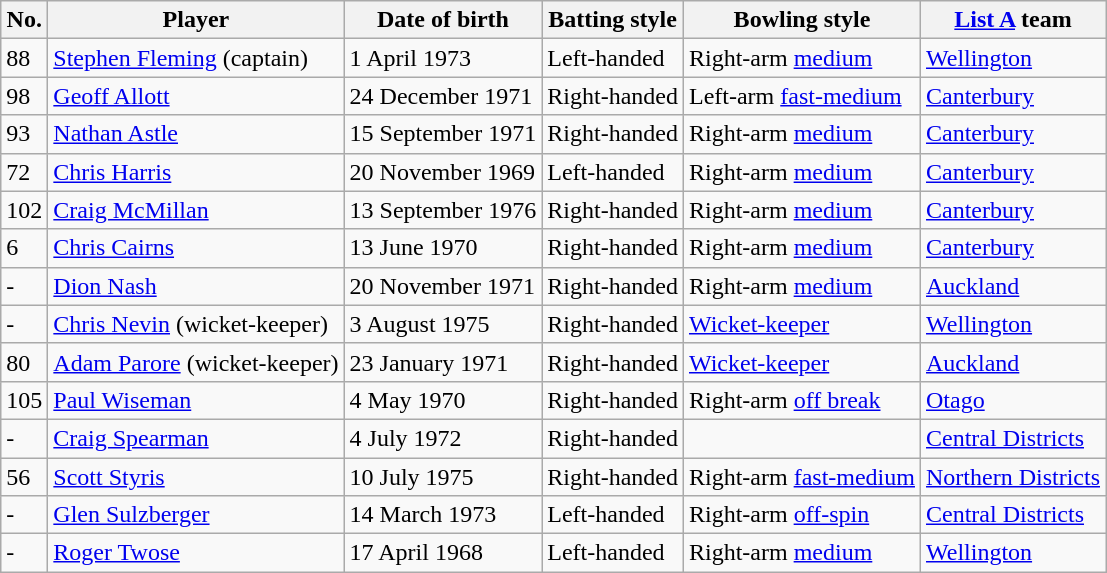<table class="wikitable">
<tr>
<th>No.</th>
<th>Player</th>
<th>Date of birth</th>
<th>Batting style</th>
<th>Bowling style</th>
<th><a href='#'>List A</a> team</th>
</tr>
<tr>
<td>88</td>
<td><a href='#'>Stephen Fleming</a> (captain)</td>
<td>1 April 1973</td>
<td>Left-handed</td>
<td>Right-arm <a href='#'>medium</a></td>
<td><a href='#'>Wellington</a></td>
</tr>
<tr>
<td>98</td>
<td><a href='#'>Geoff Allott</a></td>
<td>24 December 1971</td>
<td>Right-handed</td>
<td>Left-arm <a href='#'>fast-medium</a></td>
<td><a href='#'>Canterbury</a></td>
</tr>
<tr>
<td>93</td>
<td><a href='#'>Nathan Astle</a></td>
<td>15 September 1971</td>
<td>Right-handed</td>
<td>Right-arm <a href='#'>medium</a></td>
<td><a href='#'>Canterbury</a></td>
</tr>
<tr>
<td>72</td>
<td><a href='#'>Chris Harris</a></td>
<td>20 November 1969</td>
<td>Left-handed</td>
<td>Right-arm <a href='#'>medium</a></td>
<td><a href='#'>Canterbury</a></td>
</tr>
<tr>
<td>102</td>
<td><a href='#'>Craig McMillan</a></td>
<td>13 September 1976</td>
<td>Right-handed</td>
<td>Right-arm <a href='#'>medium</a></td>
<td><a href='#'>Canterbury</a></td>
</tr>
<tr>
<td>6</td>
<td><a href='#'>Chris Cairns</a></td>
<td>13 June 1970</td>
<td>Right-handed</td>
<td>Right-arm <a href='#'>medium</a></td>
<td><a href='#'>Canterbury</a></td>
</tr>
<tr>
<td>-</td>
<td><a href='#'>Dion Nash</a></td>
<td>20 November 1971</td>
<td>Right-handed</td>
<td>Right-arm <a href='#'>medium</a></td>
<td><a href='#'>Auckland</a></td>
</tr>
<tr>
<td>-</td>
<td><a href='#'>Chris Nevin</a> (wicket-keeper)</td>
<td>3 August 1975</td>
<td>Right-handed</td>
<td><a href='#'>Wicket-keeper</a></td>
<td><a href='#'>Wellington</a></td>
</tr>
<tr>
<td>80</td>
<td><a href='#'>Adam Parore</a> (wicket-keeper)</td>
<td>23 January 1971</td>
<td>Right-handed</td>
<td><a href='#'>Wicket-keeper</a></td>
<td><a href='#'>Auckland</a></td>
</tr>
<tr>
<td>105</td>
<td><a href='#'>Paul Wiseman</a></td>
<td>4 May 1970</td>
<td>Right-handed</td>
<td>Right-arm <a href='#'>off break</a></td>
<td><a href='#'>Otago</a></td>
</tr>
<tr>
<td>-</td>
<td><a href='#'>Craig Spearman</a></td>
<td>4 July 1972</td>
<td>Right-handed</td>
<td></td>
<td><a href='#'>Central Districts</a></td>
</tr>
<tr>
<td>56</td>
<td><a href='#'>Scott Styris</a></td>
<td>10 July 1975</td>
<td>Right-handed</td>
<td>Right-arm <a href='#'>fast-medium</a></td>
<td><a href='#'>Northern Districts</a></td>
</tr>
<tr>
<td>-</td>
<td><a href='#'>Glen Sulzberger</a></td>
<td>14 March 1973</td>
<td>Left-handed</td>
<td>Right-arm <a href='#'>off-spin</a></td>
<td><a href='#'>Central Districts</a></td>
</tr>
<tr>
<td>-</td>
<td><a href='#'>Roger Twose</a></td>
<td>17 April 1968</td>
<td>Left-handed</td>
<td>Right-arm <a href='#'>medium</a></td>
<td><a href='#'>Wellington</a></td>
</tr>
</table>
